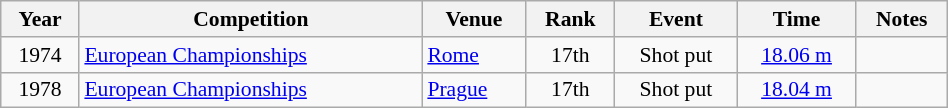<table class="wikitable" width=50% style="font-size:90%; text-align:center;">
<tr>
<th>Year</th>
<th>Competition</th>
<th>Venue</th>
<th>Rank</th>
<th>Event</th>
<th>Time</th>
<th>Notes</th>
</tr>
<tr>
<td>1974</td>
<td align=left><a href='#'>European Championships</a></td>
<td align=left> <a href='#'>Rome</a></td>
<td>17th</td>
<td>Shot put</td>
<td><a href='#'>18.06 m</a></td>
<td></td>
</tr>
<tr>
<td>1978</td>
<td align=left><a href='#'>European Championships</a></td>
<td align=left> <a href='#'>Prague</a></td>
<td>17th</td>
<td>Shot put</td>
<td><a href='#'>18.04 m</a></td>
<td></td>
</tr>
</table>
